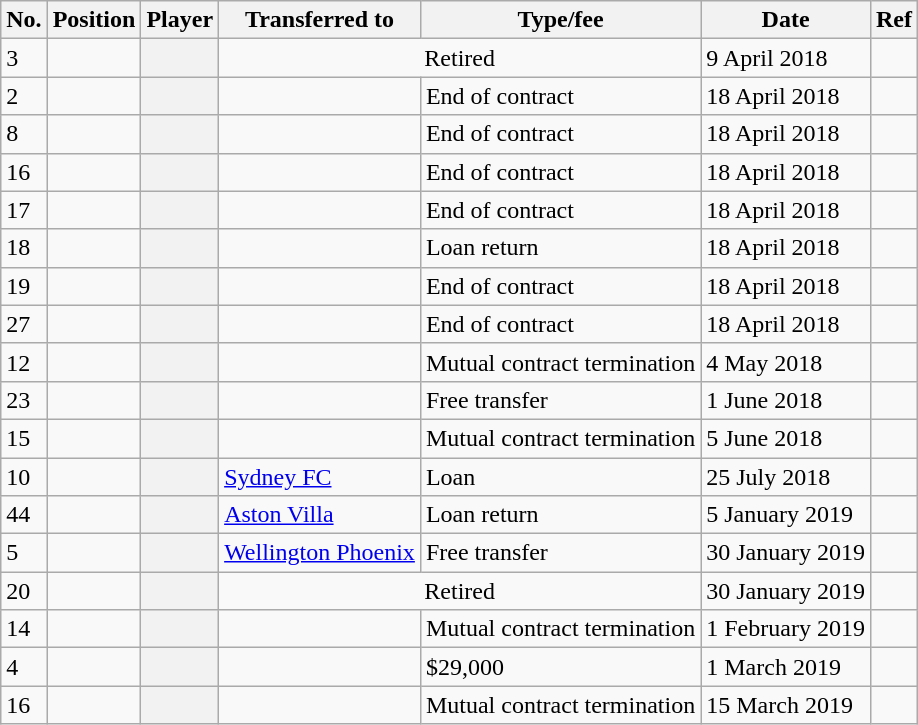<table class="wikitable plainrowheaders sortable" style="text-align:center; text-align:left">
<tr>
<th scope="col">No.</th>
<th scope="col">Position</th>
<th scope="col">Player</th>
<th scope="col">Transferred to</th>
<th scope="col">Type/fee</th>
<th scope="col">Date</th>
<th scope="col" class="unsortable">Ref</th>
</tr>
<tr>
<td>3</td>
<td></td>
<th scope="row"></th>
<td colspan="2" align="center">Retired</td>
<td>9 April 2018</td>
<td></td>
</tr>
<tr>
<td>2</td>
<td></td>
<th scope="row"></th>
<td></td>
<td>End of contract</td>
<td>18 April 2018</td>
<td></td>
</tr>
<tr>
<td>8</td>
<td></td>
<th scope="row"></th>
<td></td>
<td>End of contract</td>
<td>18 April 2018</td>
<td></td>
</tr>
<tr>
<td>16</td>
<td></td>
<th scope="row"></th>
<td></td>
<td>End of contract</td>
<td>18 April 2018</td>
<td></td>
</tr>
<tr>
<td>17</td>
<td></td>
<th scope="row"></th>
<td></td>
<td>End of contract</td>
<td>18 April 2018</td>
<td></td>
</tr>
<tr>
<td>18</td>
<td></td>
<th scope="row"></th>
<td></td>
<td>Loan return</td>
<td>18 April 2018</td>
<td></td>
</tr>
<tr>
<td>19</td>
<td></td>
<th scope="row"></th>
<td></td>
<td>End of contract</td>
<td>18 April 2018</td>
<td></td>
</tr>
<tr>
<td>27</td>
<td></td>
<th scope="row"></th>
<td></td>
<td>End of contract</td>
<td>18 April 2018</td>
<td></td>
</tr>
<tr>
<td>12</td>
<td></td>
<th scope="row"></th>
<td></td>
<td>Mutual contract termination</td>
<td>4 May 2018</td>
<td></td>
</tr>
<tr>
<td>23</td>
<td></td>
<th scope="row"></th>
<td></td>
<td>Free transfer</td>
<td>1 June 2018</td>
<td></td>
</tr>
<tr>
<td>15</td>
<td></td>
<th scope="row"></th>
<td></td>
<td>Mutual contract termination</td>
<td>5 June 2018</td>
<td></td>
</tr>
<tr>
<td>10</td>
<td></td>
<th scope="row"></th>
<td><a href='#'>Sydney FC</a></td>
<td>Loan</td>
<td>25 July 2018</td>
<td></td>
</tr>
<tr>
<td>44</td>
<td></td>
<th scope="row"> </th>
<td> <a href='#'>Aston Villa</a></td>
<td>Loan return</td>
<td>5 January 2019</td>
<td></td>
</tr>
<tr>
<td>5</td>
<td></td>
<th scope="row"></th>
<td><a href='#'>Wellington Phoenix</a></td>
<td>Free transfer</td>
<td>30 January 2019</td>
<td></td>
</tr>
<tr>
<td>20</td>
<td></td>
<th scope="row"></th>
<td colspan="2" align=center>Retired</td>
<td>30 January 2019</td>
<td></td>
</tr>
<tr>
<td>14</td>
<td></td>
<th scope="row"></th>
<td></td>
<td>Mutual contract termination</td>
<td>1 February 2019</td>
<td></td>
</tr>
<tr>
<td>4</td>
<td></td>
<th scope="row"></th>
<td></td>
<td>$29,000</td>
<td>1 March 2019</td>
<td></td>
</tr>
<tr>
<td>16</td>
<td></td>
<th scope="row"></th>
<td></td>
<td>Mutual contract termination</td>
<td>15 March 2019</td>
<td></td>
</tr>
</table>
